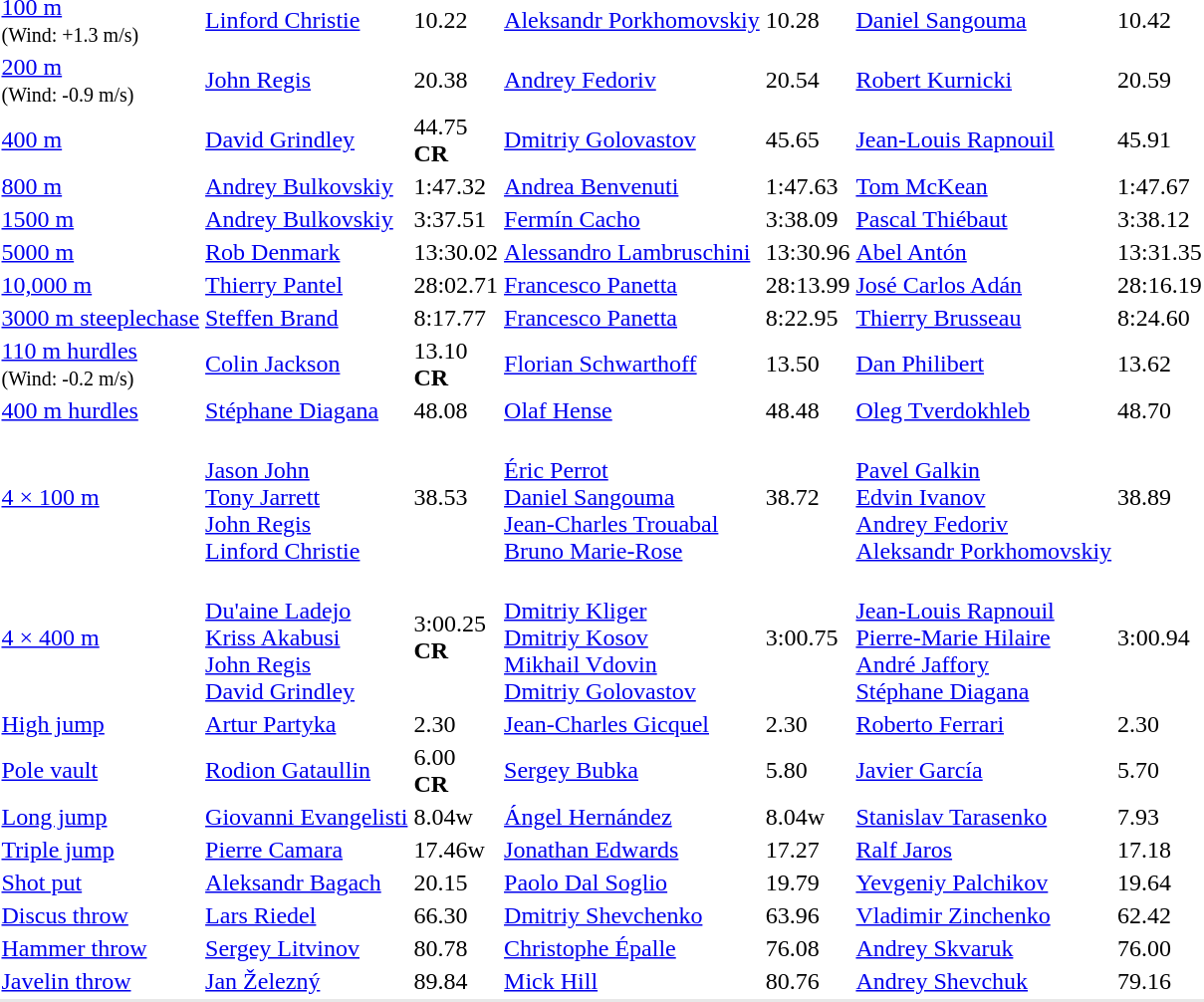<table>
<tr>
<td><a href='#'>100 m</a><br><small>(Wind: +1.3 m/s)</small></td>
<td><a href='#'>Linford Christie</a><br></td>
<td>10.22</td>
<td><a href='#'>Aleksandr Porkhomovskiy</a><br></td>
<td>10.28</td>
<td><a href='#'>Daniel Sangouma</a><br></td>
<td>10.42</td>
</tr>
<tr>
<td><a href='#'>200 m</a><br><small>(Wind: -0.9 m/s)</small></td>
<td><a href='#'>John Regis</a><br></td>
<td>20.38</td>
<td><a href='#'>Andrey Fedoriv</a><br></td>
<td>20.54</td>
<td><a href='#'>Robert Kurnicki</a><br></td>
<td>20.59</td>
</tr>
<tr>
<td><a href='#'>400 m</a></td>
<td><a href='#'>David Grindley</a><br></td>
<td>44.75<br><strong>CR</strong></td>
<td><a href='#'>Dmitriy Golovastov</a><br></td>
<td>45.65</td>
<td><a href='#'>Jean-Louis Rapnouil</a><br></td>
<td>45.91</td>
</tr>
<tr>
<td><a href='#'>800 m</a></td>
<td><a href='#'>Andrey Bulkovskiy</a><br></td>
<td>1:47.32</td>
<td><a href='#'>Andrea Benvenuti</a><br></td>
<td>1:47.63</td>
<td><a href='#'>Tom McKean</a><br></td>
<td>1:47.67</td>
</tr>
<tr>
<td><a href='#'>1500 m</a></td>
<td><a href='#'>Andrey Bulkovskiy</a><br></td>
<td>3:37.51</td>
<td><a href='#'>Fermín Cacho</a><br></td>
<td>3:38.09</td>
<td><a href='#'>Pascal Thiébaut</a><br></td>
<td>3:38.12</td>
</tr>
<tr>
<td><a href='#'>5000 m</a></td>
<td><a href='#'>Rob Denmark</a><br></td>
<td>13:30.02</td>
<td><a href='#'>Alessandro Lambruschini</a><br></td>
<td>13:30.96</td>
<td><a href='#'>Abel Antón</a><br></td>
<td>13:31.35</td>
</tr>
<tr>
<td><a href='#'>10,000 m</a></td>
<td><a href='#'>Thierry Pantel</a><br></td>
<td>28:02.71</td>
<td><a href='#'>Francesco Panetta</a><br></td>
<td>28:13.99</td>
<td><a href='#'>José Carlos Adán</a><br></td>
<td>28:16.19</td>
</tr>
<tr>
<td><a href='#'>3000 m steeplechase</a></td>
<td><a href='#'>Steffen Brand</a><br></td>
<td>8:17.77</td>
<td><a href='#'>Francesco Panetta</a><br></td>
<td>8:22.95</td>
<td><a href='#'>Thierry Brusseau</a><br></td>
<td>8:24.60</td>
</tr>
<tr>
<td><a href='#'>110 m hurdles</a><br><small>(Wind: -0.2 m/s)</small></td>
<td><a href='#'>Colin Jackson</a><br></td>
<td>13.10<br><strong>CR</strong></td>
<td><a href='#'>Florian Schwarthoff</a><br></td>
<td>13.50</td>
<td><a href='#'>Dan Philibert</a><br></td>
<td>13.62</td>
</tr>
<tr>
<td><a href='#'>400 m hurdles</a></td>
<td><a href='#'>Stéphane Diagana</a><br></td>
<td>48.08</td>
<td><a href='#'>Olaf Hense</a><br></td>
<td>48.48</td>
<td><a href='#'>Oleg Tverdokhleb</a><br></td>
<td>48.70</td>
</tr>
<tr>
<td><a href='#'>4 × 100 m</a></td>
<td><br><a href='#'>Jason John</a><br><a href='#'>Tony Jarrett</a><br><a href='#'>John Regis</a><br><a href='#'>Linford Christie</a></td>
<td>38.53</td>
<td><br><a href='#'>Éric Perrot</a><br><a href='#'>Daniel Sangouma</a><br><a href='#'>Jean-Charles Trouabal</a><br><a href='#'>Bruno Marie-Rose</a></td>
<td>38.72</td>
<td><br><a href='#'>Pavel Galkin</a><br><a href='#'>Edvin Ivanov</a><br><a href='#'>Andrey Fedoriv</a><br><a href='#'>Aleksandr Porkhomovskiy</a></td>
<td>38.89</td>
</tr>
<tr>
<td><a href='#'>4 × 400 m</a></td>
<td><br><a href='#'>Du'aine Ladejo</a><br><a href='#'>Kriss Akabusi</a><br><a href='#'>John Regis</a><br><a href='#'>David Grindley</a></td>
<td>3:00.25<br><strong>CR</strong></td>
<td><br><a href='#'>Dmitriy Kliger</a><br><a href='#'>Dmitriy Kosov</a><br><a href='#'>Mikhail Vdovin</a><br><a href='#'>Dmitriy Golovastov</a></td>
<td>3:00.75</td>
<td><br><a href='#'>Jean-Louis Rapnouil</a><br><a href='#'>Pierre-Marie Hilaire</a><br><a href='#'>André Jaffory</a><br><a href='#'>Stéphane Diagana</a></td>
<td>3:00.94</td>
</tr>
<tr>
<td><a href='#'>High jump</a></td>
<td><a href='#'>Artur Partyka</a><br></td>
<td>2.30</td>
<td><a href='#'>Jean-Charles Gicquel</a><br></td>
<td>2.30</td>
<td><a href='#'>Roberto Ferrari</a><br></td>
<td>2.30</td>
</tr>
<tr>
<td><a href='#'>Pole vault</a></td>
<td><a href='#'>Rodion Gataullin</a><br></td>
<td>6.00<br><strong>CR</strong></td>
<td><a href='#'>Sergey Bubka</a><br></td>
<td>5.80</td>
<td><a href='#'>Javier García</a><br></td>
<td>5.70</td>
</tr>
<tr>
<td><a href='#'>Long jump</a></td>
<td><a href='#'>Giovanni Evangelisti</a><br></td>
<td>8.04w</td>
<td><a href='#'>Ángel Hernández</a><br></td>
<td>8.04w</td>
<td><a href='#'>Stanislav Tarasenko</a><br></td>
<td>7.93</td>
</tr>
<tr>
<td><a href='#'>Triple jump</a></td>
<td><a href='#'>Pierre Camara</a><br></td>
<td>17.46w</td>
<td><a href='#'>Jonathan Edwards</a><br></td>
<td>17.27</td>
<td><a href='#'>Ralf Jaros</a><br></td>
<td>17.18</td>
</tr>
<tr>
<td><a href='#'>Shot put</a></td>
<td><a href='#'>Aleksandr Bagach</a><br></td>
<td>20.15</td>
<td><a href='#'>Paolo Dal Soglio</a><br></td>
<td>19.79</td>
<td><a href='#'>Yevgeniy Palchikov</a><br></td>
<td>19.64</td>
</tr>
<tr>
<td><a href='#'>Discus throw</a></td>
<td><a href='#'>Lars Riedel</a><br></td>
<td>66.30</td>
<td><a href='#'>Dmitriy Shevchenko</a><br></td>
<td>63.96</td>
<td><a href='#'>Vladimir Zinchenko</a><br></td>
<td>62.42</td>
</tr>
<tr>
<td><a href='#'>Hammer throw</a></td>
<td><a href='#'>Sergey Litvinov</a><br></td>
<td>80.78</td>
<td><a href='#'>Christophe Épalle</a><br></td>
<td>76.08</td>
<td><a href='#'>Andrey Skvaruk</a><br></td>
<td>76.00</td>
</tr>
<tr>
<td><a href='#'>Javelin throw</a></td>
<td><a href='#'>Jan Železný</a><br></td>
<td>89.84</td>
<td><a href='#'>Mick Hill</a><br></td>
<td>80.76</td>
<td><a href='#'>Andrey Shevchuk</a><br></td>
<td>79.16</td>
</tr>
<tr style="background:#e8e8e8;">
<td colspan=7></td>
</tr>
</table>
